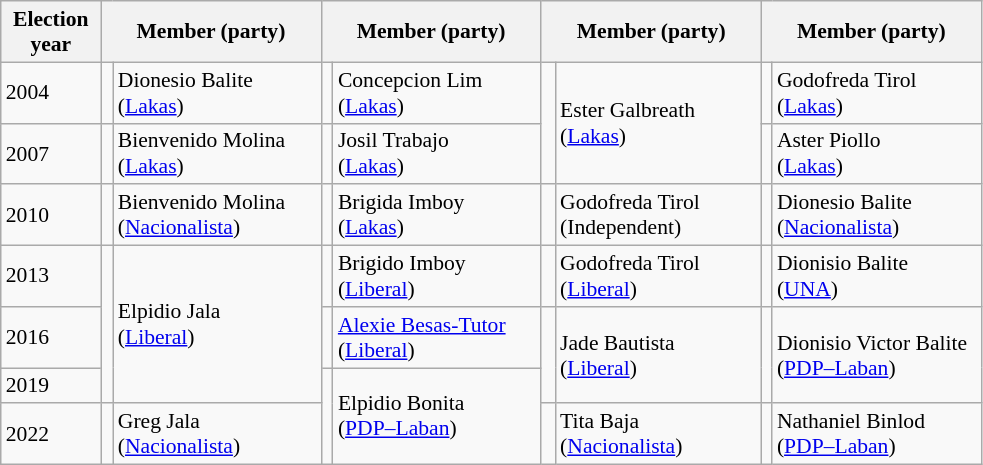<table class=wikitable style="font-size:90%">
<tr>
<th width=60px>Election<br>year</th>
<th colspan=2 width=140px>Member (party)</th>
<th colspan=2 width=140px>Member (party)</th>
<th colspan=2 width=140px>Member (party)</th>
<th colspan=2 width=140px>Member (party)</th>
</tr>
<tr>
<td>2004</td>
<td bgcolor=></td>
<td>Dionesio Balite<br>(<a href='#'>Lakas</a>)</td>
<td bgcolor=></td>
<td>Concepcion Lim<br>(<a href='#'>Lakas</a>)</td>
<td rowspan=2 bgcolor=></td>
<td rowspan=2>Ester Galbreath<br>(<a href='#'>Lakas</a>)</td>
<td bgcolor=></td>
<td>Godofreda Tirol<br>(<a href='#'>Lakas</a>)</td>
</tr>
<tr>
<td>2007</td>
<td bgcolor=></td>
<td>Bienvenido Molina<br>(<a href='#'>Lakas</a>)</td>
<td bgcolor=></td>
<td>Josil Trabajo<br>(<a href='#'>Lakas</a>)</td>
<td bgcolor=></td>
<td>Aster Piollo<br>(<a href='#'>Lakas</a>)</td>
</tr>
<tr>
<td>2010</td>
<td bgcolor=></td>
<td>Bienvenido Molina<br>(<a href='#'>Nacionalista</a>)</td>
<td bgcolor=></td>
<td>Brigida Imboy<br>(<a href='#'>Lakas</a>)</td>
<td bgcolor=></td>
<td>Godofreda Tirol<br>(Independent)</td>
<td bgcolor=></td>
<td>Dionesio Balite<br>(<a href='#'>Nacionalista</a>)</td>
</tr>
<tr>
<td>2013</td>
<td rowspan=3 bgcolor=></td>
<td rowspan=3>Elpidio Jala<br>(<a href='#'>Liberal</a>)</td>
<td bgcolor=></td>
<td>Brigido Imboy<br>(<a href='#'>Liberal</a>)</td>
<td bgcolor=></td>
<td>Godofreda Tirol<br>(<a href='#'>Liberal</a>)</td>
<td bgcolor=></td>
<td>Dionisio Balite<br>(<a href='#'>UNA</a>)</td>
</tr>
<tr>
<td>2016</td>
<td bgcolor=></td>
<td><a href='#'>Alexie Besas-Tutor</a><br>(<a href='#'>Liberal</a>)</td>
<td rowspan=2 bgcolor=></td>
<td rowspan=2>Jade Bautista<br>(<a href='#'>Liberal</a>)</td>
<td rowspan=2 bgcolor=></td>
<td rowspan=2>Dionisio Victor Balite<br>(<a href='#'>PDP–Laban</a>)</td>
</tr>
<tr>
<td>2019</td>
<td rowspan=2 bgcolor=></td>
<td rowspan=2>Elpidio Bonita<br>(<a href='#'>PDP–Laban</a>)</td>
</tr>
<tr>
<td>2022</td>
<td bgcolor=></td>
<td>Greg Jala<br>(<a href='#'>Nacionalista</a>)</td>
<td bgcolor=></td>
<td>Tita Baja<br>(<a href='#'>Nacionalista</a>)</td>
<td bgcolor=></td>
<td>Nathaniel Binlod<br>(<a href='#'>PDP–Laban</a>)</td>
</tr>
</table>
